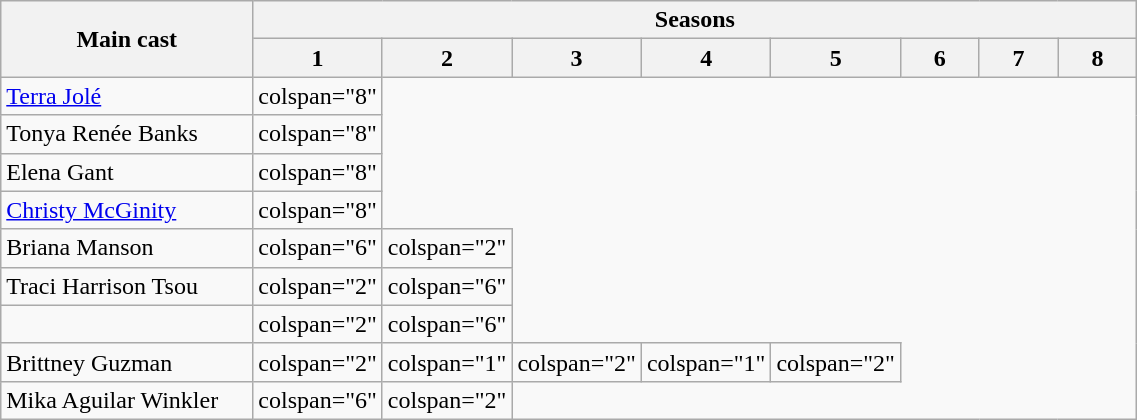<table class="wikitable plainrowheaders" width="60%">
<tr>
<th scope="col" rowspan="2" style="width:25%;">Main cast</th>
<th scope="col" colspan="8">Seasons</th>
</tr>
<tr>
<th scope="col" style="width:8%;">1</th>
<th scope="col" style="width:8%;">2</th>
<th scope="col" style="width:8%;">3</th>
<th scope="col" style="width:8%;">4</th>
<th scope="col" style="width:8%;">5</th>
<th scope="col" style="width:8%;">6</th>
<th scope="col" style="width:8%;">7</th>
<th scope="col" style="width:8%;">8</th>
</tr>
<tr>
<td scope="row"><a href='#'>Terra Jolé</a></td>
<td>colspan="8" </td>
</tr>
<tr>
<td scope="row">Tonya Renée Banks</td>
<td>colspan="8" </td>
</tr>
<tr>
<td scope="row">Elena Gant</td>
<td>colspan="8" </td>
</tr>
<tr>
<td scope="row"><a href='#'>Christy McGinity</a></td>
<td>colspan="8" </td>
</tr>
<tr>
<td scope="row">Briana Manson</td>
<td>colspan="6" </td>
<td>colspan="2" </td>
</tr>
<tr>
<td scope="row">Traci Harrison Tsou</td>
<td>colspan="2" </td>
<td>colspan="6" </td>
</tr>
<tr>
<td scope="row"></td>
<td>colspan="2" </td>
<td>colspan="6" </td>
</tr>
<tr>
<td scope="row">Brittney Guzman</td>
<td>colspan="2" </td>
<td>colspan="1" </td>
<td>colspan="2" </td>
<td>colspan="1" </td>
<td>colspan="2" </td>
</tr>
<tr>
<td scope="row">Mika Aguilar Winkler</td>
<td>colspan="6" </td>
<td>colspan="2" </td>
</tr>
</table>
